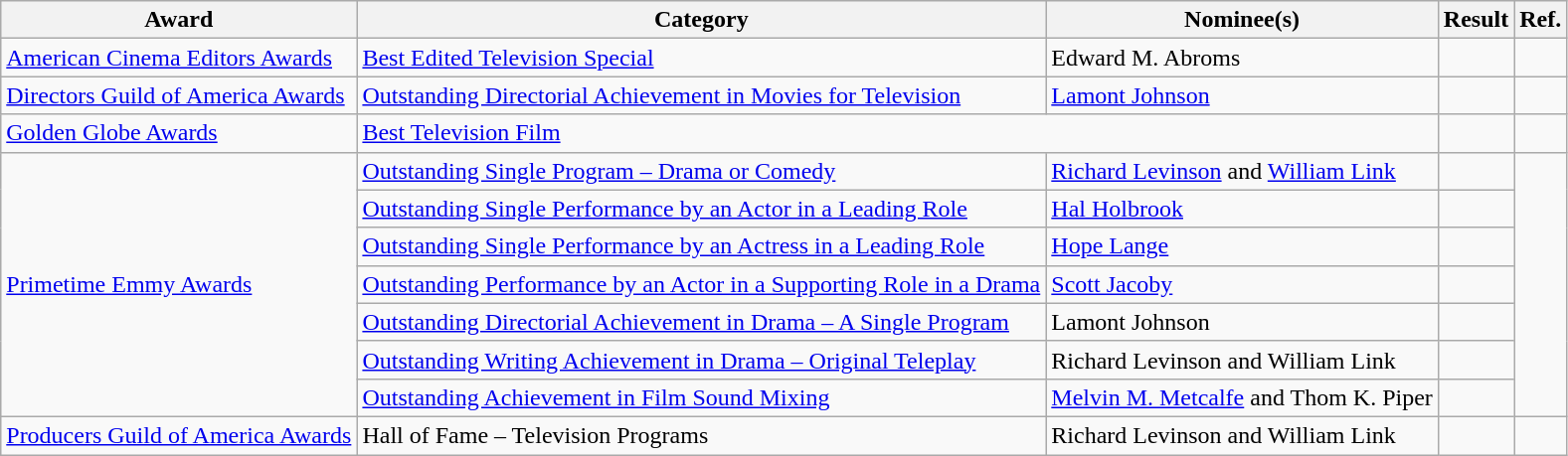<table class="wikitable sortable">
<tr>
<th>Award</th>
<th>Category</th>
<th>Nominee(s)</th>
<th>Result</th>
<th>Ref.</th>
</tr>
<tr>
<td><a href='#'>American Cinema Editors Awards</a></td>
<td><a href='#'>Best Edited Television Special</a></td>
<td>Edward M. Abroms</td>
<td></td>
<td align="center"></td>
</tr>
<tr>
<td><a href='#'>Directors Guild of America Awards</a></td>
<td><a href='#'>Outstanding Directorial Achievement in Movies for Television</a></td>
<td><a href='#'>Lamont Johnson</a></td>
<td></td>
<td align="center"></td>
</tr>
<tr>
<td><a href='#'>Golden Globe Awards</a></td>
<td colspan="2"><a href='#'>Best Television Film</a></td>
<td></td>
<td align="center"></td>
</tr>
<tr>
<td rowspan="7"><a href='#'>Primetime Emmy Awards</a></td>
<td><a href='#'>Outstanding Single Program – Drama or Comedy</a></td>
<td><a href='#'>Richard Levinson</a> and <a href='#'>William Link</a></td>
<td></td>
<td rowspan="7" align="center"> <br> </td>
</tr>
<tr>
<td><a href='#'>Outstanding Single Performance by an Actor in a Leading Role</a></td>
<td><a href='#'>Hal Holbrook</a></td>
<td></td>
</tr>
<tr>
<td><a href='#'>Outstanding Single Performance by an Actress in a Leading Role</a></td>
<td><a href='#'>Hope Lange</a></td>
<td></td>
</tr>
<tr>
<td><a href='#'>Outstanding Performance by an Actor in a Supporting Role in a Drama</a></td>
<td><a href='#'>Scott Jacoby</a></td>
<td></td>
</tr>
<tr>
<td><a href='#'>Outstanding Directorial Achievement in Drama – A Single Program</a></td>
<td>Lamont Johnson</td>
<td></td>
</tr>
<tr>
<td><a href='#'>Outstanding Writing Achievement in Drama – Original Teleplay</a></td>
<td>Richard Levinson and William Link</td>
<td></td>
</tr>
<tr>
<td><a href='#'>Outstanding Achievement in Film Sound Mixing</a></td>
<td><a href='#'>Melvin M. Metcalfe</a> and Thom K. Piper</td>
<td></td>
</tr>
<tr>
<td><a href='#'>Producers Guild of America Awards</a></td>
<td>Hall of Fame – Television Programs</td>
<td>Richard Levinson and William Link</td>
<td></td>
<td align="center"></td>
</tr>
</table>
